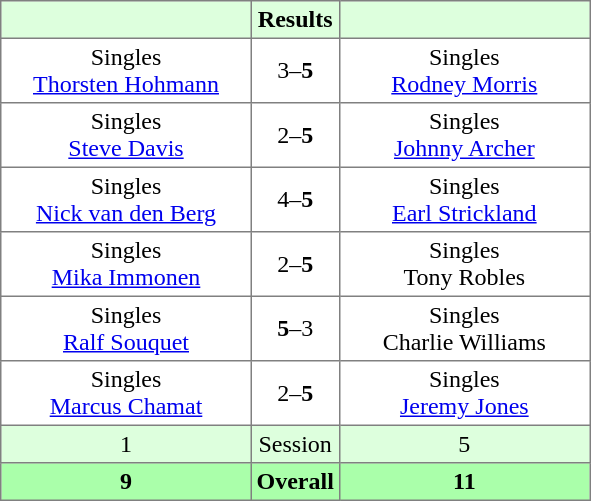<table border="1" cellpadding="3" style="border-collapse: collapse;">
<tr bgcolor="#ddffdd">
<th width="160"></th>
<th>Results</th>
<th width="160"></th>
</tr>
<tr>
<td align="center">Singles<br><a href='#'>Thorsten Hohmann</a></td>
<td align="center">3–<strong>5</strong></td>
<td align="center">Singles<br><a href='#'>Rodney Morris</a></td>
</tr>
<tr>
<td align="center">Singles<br><a href='#'>Steve Davis</a></td>
<td align="center">2–<strong>5</strong></td>
<td align="center">Singles<br><a href='#'>Johnny Archer</a></td>
</tr>
<tr>
<td align="center">Singles<br><a href='#'>Nick van den Berg</a></td>
<td align="center">4–<strong>5</strong></td>
<td align="center">Singles<br><a href='#'>Earl Strickland</a></td>
</tr>
<tr>
<td align="center">Singles<br><a href='#'>Mika Immonen</a></td>
<td align="center">2–<strong>5</strong></td>
<td align="center">Singles<br>Tony Robles</td>
</tr>
<tr>
<td align="center">Singles<br><a href='#'>Ralf Souquet</a></td>
<td align="center"><strong>5</strong>–3</td>
<td align="center">Singles<br>Charlie Williams</td>
</tr>
<tr>
<td align="center">Singles<br><a href='#'>Marcus Chamat</a></td>
<td align="center">2–<strong>5</strong></td>
<td align="center">Singles<br><a href='#'>Jeremy Jones</a></td>
</tr>
<tr bgcolor="#ddffdd">
<td align="center">1</td>
<td align="center">Session</td>
<td align="center">5</td>
</tr>
<tr bgcolor="#aaffaa">
<th align="center">9</th>
<th align="center">Overall</th>
<th align="center">11</th>
</tr>
</table>
